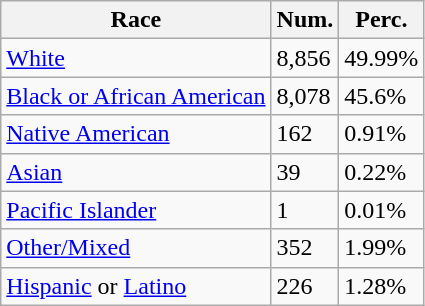<table class="wikitable">
<tr>
<th>Race</th>
<th>Num.</th>
<th>Perc.</th>
</tr>
<tr>
<td><a href='#'>White</a></td>
<td>8,856</td>
<td>49.99%</td>
</tr>
<tr>
<td><a href='#'>Black or African American</a></td>
<td>8,078</td>
<td>45.6%</td>
</tr>
<tr>
<td><a href='#'>Native American</a></td>
<td>162</td>
<td>0.91%</td>
</tr>
<tr>
<td><a href='#'>Asian</a></td>
<td>39</td>
<td>0.22%</td>
</tr>
<tr>
<td><a href='#'>Pacific Islander</a></td>
<td>1</td>
<td>0.01%</td>
</tr>
<tr>
<td><a href='#'>Other/Mixed</a></td>
<td>352</td>
<td>1.99%</td>
</tr>
<tr>
<td><a href='#'>Hispanic</a> or <a href='#'>Latino</a></td>
<td>226</td>
<td>1.28%</td>
</tr>
</table>
